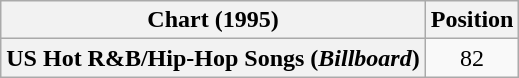<table class="wikitable plainrowheaders" style="text-align:center">
<tr>
<th>Chart (1995)</th>
<th>Position</th>
</tr>
<tr>
<th scope="row">US Hot R&B/Hip-Hop Songs (<em>Billboard</em>)</th>
<td>82</td>
</tr>
</table>
